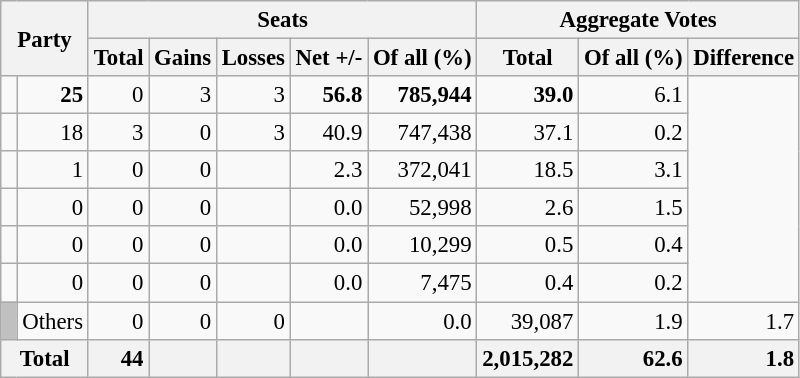<table class="wikitable sortable" style="text-align:right; font-size:95%;">
<tr>
<th colspan="2" rowspan="2">Party</th>
<th colspan="5">Seats</th>
<th colspan="3">Aggregate Votes</th>
</tr>
<tr>
<th>Total</th>
<th>Gains</th>
<th>Losses</th>
<th>Net +/-</th>
<th>Of all (%)</th>
<th>Total</th>
<th>Of all (%)</th>
<th>Difference</th>
</tr>
<tr>
<td></td>
<td><strong>25</strong></td>
<td>0</td>
<td>3</td>
<td>3</td>
<td><strong>56.8</strong></td>
<td><strong>785,944</strong></td>
<td><strong>39.0</strong></td>
<td>6.1</td>
</tr>
<tr>
<td></td>
<td>18</td>
<td>3</td>
<td>0</td>
<td>3</td>
<td>40.9</td>
<td>747,438</td>
<td>37.1</td>
<td>0.2</td>
</tr>
<tr>
<td></td>
<td>1</td>
<td>0</td>
<td>0</td>
<td></td>
<td>2.3</td>
<td>372,041</td>
<td>18.5</td>
<td>3.1</td>
</tr>
<tr>
<td></td>
<td>0</td>
<td>0</td>
<td>0</td>
<td></td>
<td>0.0</td>
<td>52,998</td>
<td>2.6</td>
<td>1.5</td>
</tr>
<tr>
<td></td>
<td>0</td>
<td>0</td>
<td>0</td>
<td></td>
<td>0.0</td>
<td>10,299</td>
<td>0.5</td>
<td>0.4</td>
</tr>
<tr>
<td></td>
<td>0</td>
<td>0</td>
<td>0</td>
<td></td>
<td>0.0</td>
<td>7,475</td>
<td>0.4</td>
<td>0.2</td>
</tr>
<tr>
<td style="background:silver;"> </td>
<td align=left>Others</td>
<td>0</td>
<td>0</td>
<td>0</td>
<td></td>
<td>0.0</td>
<td>39,087</td>
<td>1.9</td>
<td>1.7</td>
</tr>
<tr class="sortbottom">
<th colspan="2" style="background:#f2f2f2"><strong>Total</strong></th>
<td style="background:#f2f2f2;"><strong>44</strong></td>
<td style="background:#f2f2f2;"></td>
<td style="background:#f2f2f2;"></td>
<td style="background:#f2f2f2;"></td>
<td style="background:#f2f2f2;"></td>
<td style="background:#f2f2f2;"><strong>2,015,282</strong></td>
<td style="background:#f2f2f2;"><strong>62.6</strong></td>
<td style="background:#f2f2f2;"><strong>1.8</strong></td>
</tr>
</table>
